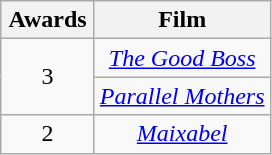<table class="wikitable plainrowheaders" style="text-align:center;">
<tr>
<th scope="col" style="width:55px;">Awards</th>
<th scope="col" style="text-align:center;">Film</th>
</tr>
<tr>
<td scope=row style="text-align:center"  rowspan = "2">3</td>
<td><em><a href='#'>The Good Boss</a></em></td>
</tr>
<tr>
<td><em><a href='#'>Parallel Mothers</a></em></td>
</tr>
<tr>
<td scope=row style="text-align:center">2</td>
<td><em><a href='#'>Maixabel</a></em></td>
</tr>
</table>
